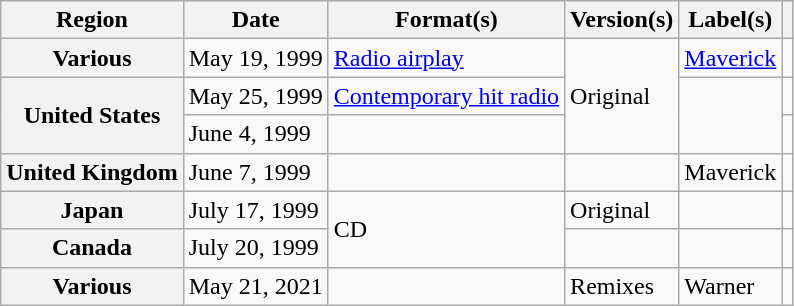<table class="wikitable plainrowheaders">
<tr>
<th scope="col">Region</th>
<th scope="col">Date</th>
<th scope="col">Format(s)</th>
<th scope="col">Version(s)</th>
<th scope="col">Label(s)</th>
<th scope="col"></th>
</tr>
<tr>
<th scope="row">Various</th>
<td>May 19, 1999</td>
<td><a href='#'>Radio airplay</a></td>
<td rowspan="3">Original</td>
<td><a href='#'>Maverick</a></td>
<td style="text-align:center;"></td>
</tr>
<tr>
<th scope="row" rowspan="2">United States</th>
<td>May 25, 1999</td>
<td><a href='#'>Contemporary hit radio</a></td>
<td rowspan="2"></td>
<td style="text-align:center;"></td>
</tr>
<tr>
<td>June 4, 1999</td>
<td></td>
<td style="text-align:center;"></td>
</tr>
<tr>
<th scope="row">United Kingdom</th>
<td>June 7, 1999</td>
<td></td>
<td></td>
<td>Maverick</td>
<td style="text-align:center;"></td>
</tr>
<tr>
<th scope="row">Japan</th>
<td>July 17, 1999</td>
<td rowspan="2">CD</td>
<td>Original</td>
<td></td>
<td style="text-align:center;"></td>
</tr>
<tr>
<th scope="row">Canada</th>
<td>July 20, 1999</td>
<td></td>
<td></td>
<td style="text-align:center;"></td>
</tr>
<tr>
<th scope="row">Various</th>
<td>May 21, 2021</td>
<td></td>
<td>Remixes</td>
<td>Warner</td>
<td style="text-align:center;"></td>
</tr>
</table>
